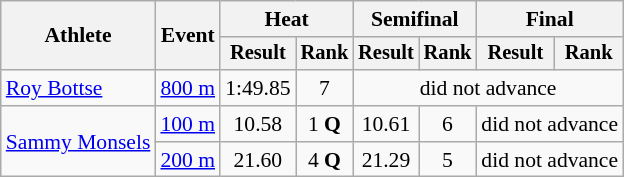<table class=wikitable style="font-size:90%">
<tr>
<th rowspan="2">Athlete</th>
<th rowspan="2">Event</th>
<th colspan="2">Heat</th>
<th colspan="2">Semifinal</th>
<th colspan="2">Final</th>
</tr>
<tr style="font-size:95%">
<th>Result</th>
<th>Rank</th>
<th>Result</th>
<th>Rank</th>
<th>Result</th>
<th>Rank</th>
</tr>
<tr align=center>
<td align=left><a href='#'>Roy Bottse</a></td>
<td align=left><a href='#'>800 m</a></td>
<td>1:49.85</td>
<td>7</td>
<td colspan=4>did not advance</td>
</tr>
<tr align=center>
<td align=left rowspan=2><a href='#'>Sammy Monsels</a></td>
<td align=left><a href='#'>100 m</a></td>
<td>10.58</td>
<td>1 <strong>Q</strong></td>
<td>10.61</td>
<td>6</td>
<td colspan=4>did not advance</td>
</tr>
<tr align=center>
<td align=left><a href='#'>200 m</a></td>
<td>21.60</td>
<td>4 <strong>Q</strong></td>
<td>21.29</td>
<td>5</td>
<td colspan=4>did not advance</td>
</tr>
</table>
